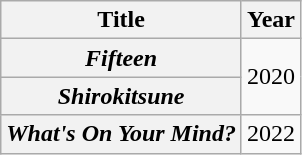<table class="wikitable plainrowheaders" style="text-align:center;">
<tr>
<th scope="col">Title</th>
<th scope="col">Year</th>
</tr>
<tr>
<th scope="row"><em>Fifteen</em></th>
<td rowspan="2">2020</td>
</tr>
<tr>
<th scope="row"><em>Shirokitsune</em></th>
</tr>
<tr>
<th scope="row"><em>What's On Your Mind?</em></th>
<td>2022</td>
</tr>
</table>
